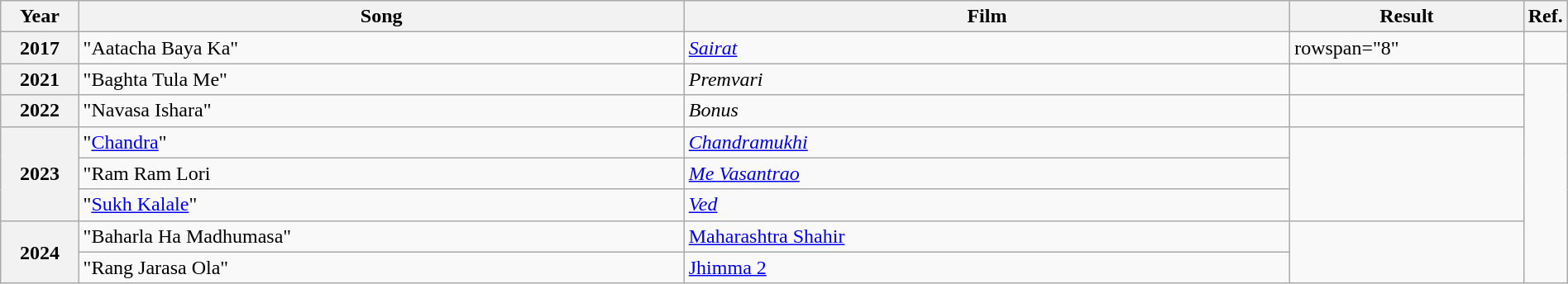<table class="wikitable plainrowheaders" width="100%" textcolor:#000;">
<tr>
<th scope="col" width=5%><strong>Year</strong></th>
<th scope="col" width=39%><strong>Song</strong></th>
<th scope="col" width=39%><strong>Film</strong></th>
<th scope="col" width=15%><strong>Result</strong></th>
<th scope="col" width=2%><strong>Ref.</strong></th>
</tr>
<tr>
<th scope="row" rowspan="1">2017</th>
<td>"Aatacha Baya Ka"</td>
<td><em><a href='#'>Sairat</a></em></td>
<td>rowspan="8" </td>
<td></td>
</tr>
<tr>
<th scope="row">2021</th>
<td>"Baghta Tula Me"</td>
<td><em>Premvari</em></td>
<td></td>
</tr>
<tr>
<th scope="row">2022</th>
<td>"Navasa Ishara"</td>
<td><em>Bonus</em></td>
<td></td>
</tr>
<tr>
<th scope="row" rowspan="3">2023</th>
<td>"<a href='#'>Chandra</a>"</td>
<td><a href='#'><em>Chandramukhi</em></a></td>
<td rowspan="3"></td>
</tr>
<tr>
<td>"Ram Ram Lori</td>
<td><em><a href='#'>Me Vasantrao</a></em></td>
</tr>
<tr>
<td>"<a href='#'>Sukh Kalale</a>"</td>
<td><a href='#'><em>Ved</em></a></td>
</tr>
<tr>
<th scope="row" rowspan="2">2024</th>
<td>"Baharla Ha Madhumasa"</td>
<td><a href='#'>Maharashtra Shahir</a></td>
<td rowspan="2"></td>
</tr>
<tr>
<td>"Rang Jarasa Ola"</td>
<td><a href='#'>Jhimma 2</a></td>
</tr>
</table>
